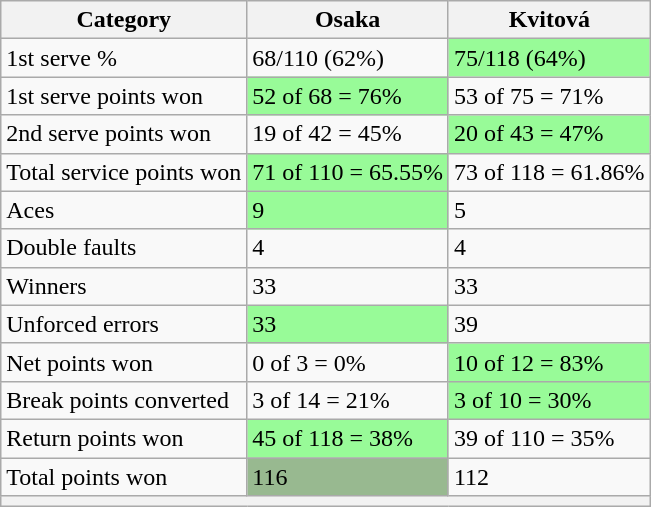<table class="wikitable">
<tr>
<th>Category</th>
<th> Osaka</th>
<th> Kvitová</th>
</tr>
<tr>
<td>1st serve %</td>
<td>68/110 (62%)</td>
<td bgcolor=98FB98>75/118 (64%)</td>
</tr>
<tr>
<td>1st serve points won</td>
<td bgcolor=98FB98>52 of 68 = 76%</td>
<td>53 of 75 = 71%</td>
</tr>
<tr>
<td>2nd serve points won</td>
<td>19 of 42 = 45%</td>
<td bgcolor=98FB98>20 of 43 = 47%</td>
</tr>
<tr>
<td>Total service points won</td>
<td bgcolor=98FB98>71 of 110 = 65.55%</td>
<td>73 of 118 = 61.86%</td>
</tr>
<tr>
<td>Aces</td>
<td bgcolor=98FB98>9</td>
<td>5</td>
</tr>
<tr>
<td>Double faults</td>
<td>4</td>
<td>4</td>
</tr>
<tr>
<td>Winners</td>
<td>33</td>
<td>33</td>
</tr>
<tr>
<td>Unforced errors</td>
<td bgcolor=98FB98>33</td>
<td>39</td>
</tr>
<tr>
<td>Net points won</td>
<td>0 of 3 = 0%</td>
<td bgcolor=98FB98>10 of 12 = 83%</td>
</tr>
<tr>
<td>Break points converted</td>
<td>3 of 14 = 21%</td>
<td bgcolor=98FB98>3 of 10 = 30%</td>
</tr>
<tr>
<td>Return points won</td>
<td bgcolor=98FB98>45 of 118 = 38%</td>
<td>39 of 110 = 35%</td>
</tr>
<tr>
<td>Total points won</td>
<td bgcolor=98FB989>116</td>
<td>112</td>
</tr>
<tr>
<th colspan=3></th>
</tr>
</table>
